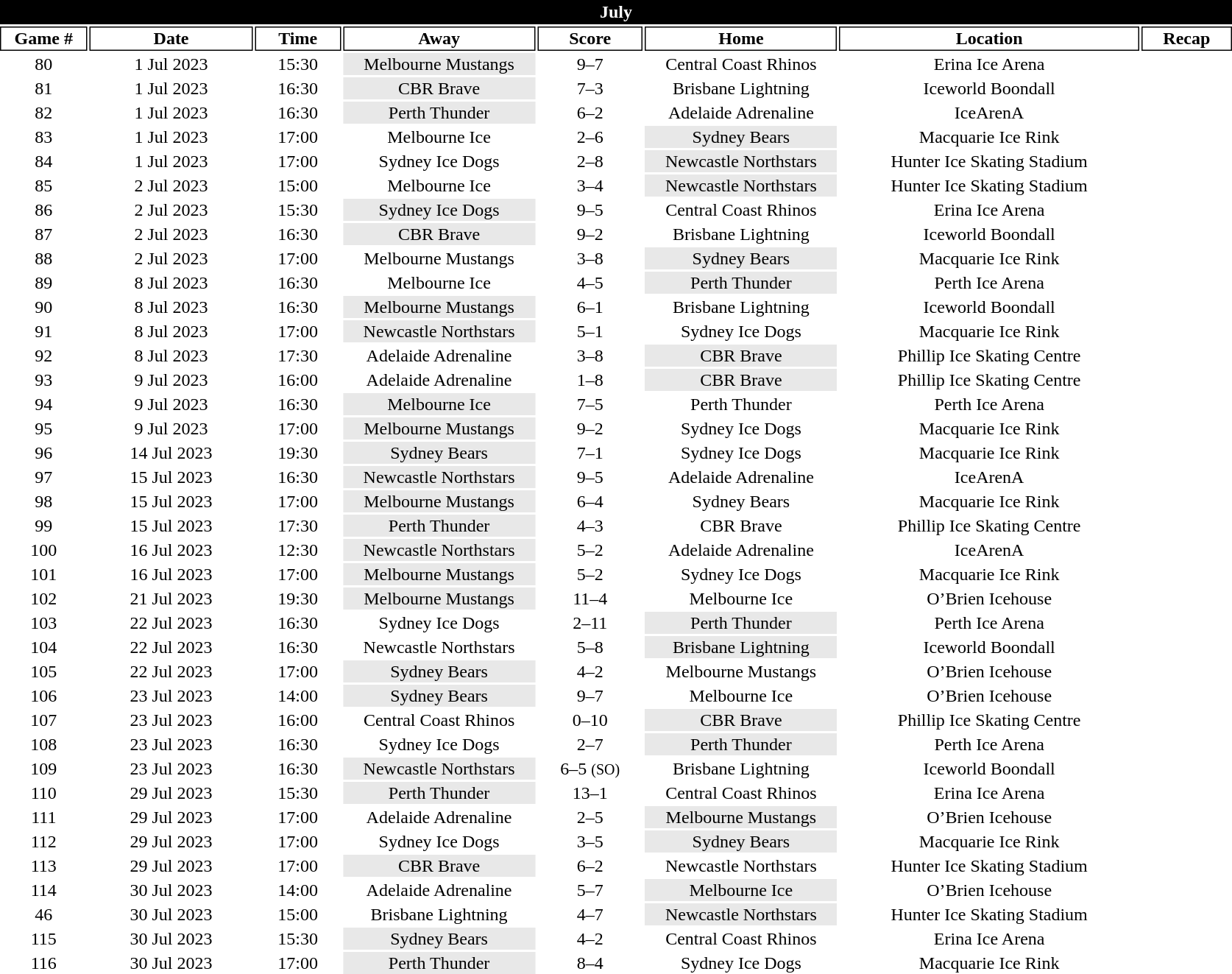<table class="toccolours" style="width:70em;text-align: center">
<tr>
<th colspan="8" style="background:#000000;color:white;border:#000000 1px solid">July</th>
</tr>
<tr>
<th style="background:#FFFFFF;color:black;border:#000000 1px solid; width: 40px">Game #</th>
<th style="background:#FFFFFF;color:black;border:#000000 1px solid; width: 80px">Date</th>
<th style="background:#FFFFFF;color:black;border:#000000 1px solid; width: 40px">Time</th>
<th style="background:#FFFFFF;color:black;border:#000000 1px solid; width: 95px">Away</th>
<th style="background:#FFFFFF;color:black;border:#000000 1px solid; width: 50px">Score</th>
<th style="background:#FFFFFF;color:black;border:#000000 1px solid; width: 95px">Home</th>
<th style="background:#FFFFFF;color:black;border:#000000 1px solid; width: 150px">Location</th>
<th style="background:#FFFFFF;color:black;border:#000000 1px solid; width: 40px">Recap</th>
</tr>
<tr>
<td>80</td>
<td>1 Jul 2023</td>
<td>15:30</td>
<td bgcolor="#e8e8e8">Melbourne Mustangs</td>
<td>9–7</td>
<td>Central Coast Rhinos</td>
<td>Erina Ice Arena</td>
<td></td>
</tr>
<tr>
<td>81</td>
<td>1 Jul 2023</td>
<td>16:30</td>
<td bgcolor="#e8e8e8">CBR Brave</td>
<td>7–3</td>
<td>Brisbane Lightning</td>
<td>Iceworld Boondall</td>
<td></td>
</tr>
<tr>
<td>82</td>
<td>1 Jul 2023</td>
<td>16:30</td>
<td bgcolor="#e8e8e8">Perth Thunder</td>
<td>6–2</td>
<td>Adelaide Adrenaline</td>
<td>IceArenA</td>
<td></td>
</tr>
<tr>
<td>83</td>
<td>1 Jul 2023</td>
<td>17:00</td>
<td>Melbourne Ice</td>
<td>2–6</td>
<td bgcolor="#e8e8e8">Sydney Bears</td>
<td>Macquarie Ice Rink</td>
<td></td>
</tr>
<tr>
<td>84</td>
<td>1 Jul 2023</td>
<td>17:00</td>
<td>Sydney Ice Dogs</td>
<td>2–8</td>
<td bgcolor="#e8e8e8">Newcastle Northstars</td>
<td>Hunter Ice Skating Stadium</td>
<td></td>
</tr>
<tr>
<td>85</td>
<td>2 Jul 2023</td>
<td>15:00</td>
<td>Melbourne Ice</td>
<td>3–4</td>
<td bgcolor="#e8e8e8">Newcastle Northstars</td>
<td>Hunter Ice Skating Stadium</td>
<td></td>
</tr>
<tr>
<td>86</td>
<td>2 Jul 2023</td>
<td>15:30</td>
<td bgcolor="#e8e8e8">Sydney Ice Dogs</td>
<td>9–5</td>
<td>Central Coast Rhinos</td>
<td>Erina Ice Arena</td>
<td></td>
</tr>
<tr>
<td>87</td>
<td>2 Jul 2023</td>
<td>16:30</td>
<td bgcolor="#e8e8e8">CBR Brave</td>
<td>9–2</td>
<td>Brisbane Lightning</td>
<td>Iceworld Boondall</td>
<td></td>
</tr>
<tr>
<td>88</td>
<td>2 Jul 2023</td>
<td>17:00</td>
<td>Melbourne Mustangs</td>
<td>3–8</td>
<td bgcolor="#e8e8e8">Sydney Bears</td>
<td>Macquarie Ice Rink</td>
<td></td>
</tr>
<tr>
<td>89</td>
<td>8 Jul 2023</td>
<td>16:30</td>
<td>Melbourne Ice</td>
<td>4–5</td>
<td bgcolor="#e8e8e8">Perth Thunder</td>
<td>Perth Ice Arena</td>
<td></td>
</tr>
<tr>
<td>90</td>
<td>8 Jul 2023</td>
<td>16:30</td>
<td bgcolor="#e8e8e8">Melbourne Mustangs</td>
<td>6–1</td>
<td>Brisbane Lightning</td>
<td>Iceworld Boondall</td>
<td></td>
</tr>
<tr>
<td>91</td>
<td>8 Jul 2023</td>
<td>17:00</td>
<td bgcolor="#e8e8e8">Newcastle Northstars</td>
<td>5–1</td>
<td>Sydney Ice Dogs</td>
<td>Macquarie Ice Rink</td>
<td></td>
</tr>
<tr>
<td>92</td>
<td>8 Jul 2023</td>
<td>17:30</td>
<td>Adelaide Adrenaline</td>
<td>3–8</td>
<td bgcolor="#e8e8e8">CBR Brave</td>
<td>Phillip Ice Skating Centre</td>
<td></td>
</tr>
<tr>
<td>93</td>
<td>9 Jul 2023</td>
<td>16:00</td>
<td>Adelaide Adrenaline</td>
<td>1–8</td>
<td bgcolor="#e8e8e8">CBR Brave</td>
<td>Phillip Ice Skating Centre</td>
<td></td>
</tr>
<tr>
<td>94</td>
<td>9 Jul 2023</td>
<td>16:30</td>
<td bgcolor="#e8e8e8">Melbourne Ice</td>
<td>7–5</td>
<td>Perth Thunder</td>
<td>Perth Ice Arena</td>
<td></td>
</tr>
<tr>
<td>95</td>
<td>9 Jul 2023</td>
<td>17:00</td>
<td bgcolor="#e8e8e8">Melbourne Mustangs</td>
<td>9–2</td>
<td>Sydney Ice Dogs</td>
<td>Macquarie Ice Rink</td>
<td></td>
</tr>
<tr>
<td>96</td>
<td>14 Jul 2023</td>
<td>19:30</td>
<td bgcolor="#e8e8e8">Sydney Bears</td>
<td>7–1</td>
<td>Sydney Ice Dogs</td>
<td>Macquarie Ice Rink</td>
<td></td>
</tr>
<tr>
<td>97</td>
<td>15 Jul 2023</td>
<td>16:30</td>
<td bgcolor="#e8e8e8">Newcastle Northstars</td>
<td>9–5</td>
<td>Adelaide Adrenaline</td>
<td>IceArenA</td>
<td></td>
</tr>
<tr>
<td>98</td>
<td>15 Jul 2023</td>
<td>17:00</td>
<td bgcolor="#e8e8e8">Melbourne Mustangs</td>
<td>6–4</td>
<td>Sydney Bears</td>
<td>Macquarie Ice Rink</td>
<td></td>
</tr>
<tr>
<td>99</td>
<td>15 Jul 2023</td>
<td>17:30</td>
<td bgcolor="#e8e8e8">Perth Thunder</td>
<td>4–3</td>
<td>CBR Brave</td>
<td>Phillip Ice Skating Centre</td>
<td></td>
</tr>
<tr>
<td>100</td>
<td>16 Jul 2023</td>
<td>12:30</td>
<td bgcolor="#e8e8e8">Newcastle Northstars</td>
<td>5–2</td>
<td>Adelaide Adrenaline</td>
<td>IceArenA</td>
<td></td>
</tr>
<tr>
<td>101</td>
<td>16 Jul 2023</td>
<td>17:00</td>
<td bgcolor="#e8e8e8">Melbourne Mustangs</td>
<td>5–2</td>
<td>Sydney Ice Dogs</td>
<td>Macquarie Ice Rink</td>
<td></td>
</tr>
<tr>
<td>102</td>
<td>21 Jul 2023</td>
<td>19:30</td>
<td bgcolor="#e8e8e8">Melbourne Mustangs</td>
<td>11–4</td>
<td>Melbourne Ice</td>
<td>O’Brien Icehouse</td>
<td></td>
</tr>
<tr>
<td>103</td>
<td>22 Jul 2023</td>
<td>16:30</td>
<td>Sydney Ice Dogs</td>
<td>2–11</td>
<td bgcolor="#e8e8e8">Perth Thunder</td>
<td>Perth Ice Arena</td>
<td></td>
</tr>
<tr>
<td>104</td>
<td>22 Jul 2023</td>
<td>16:30</td>
<td>Newcastle Northstars</td>
<td>5–8</td>
<td bgcolor="#e8e8e8">Brisbane Lightning</td>
<td>Iceworld Boondall</td>
<td></td>
</tr>
<tr>
<td>105</td>
<td>22 Jul 2023</td>
<td>17:00</td>
<td bgcolor="#e8e8e8">Sydney Bears</td>
<td>4–2</td>
<td>Melbourne Mustangs</td>
<td>O’Brien Icehouse</td>
<td></td>
</tr>
<tr>
<td>106</td>
<td>23 Jul 2023</td>
<td>14:00</td>
<td bgcolor="#e8e8e8">Sydney Bears</td>
<td>9–7</td>
<td>Melbourne Ice</td>
<td>O’Brien Icehouse</td>
<td></td>
</tr>
<tr>
<td>107</td>
<td>23 Jul 2023</td>
<td>16:00</td>
<td>Central Coast Rhinos</td>
<td>0–10</td>
<td bgcolor="#e8e8e8">CBR Brave</td>
<td>Phillip Ice Skating Centre</td>
<td></td>
</tr>
<tr>
<td>108</td>
<td>23 Jul 2023</td>
<td>16:30</td>
<td>Sydney Ice Dogs</td>
<td>2–7</td>
<td bgcolor="#e8e8e8">Perth Thunder</td>
<td>Perth Ice Arena</td>
<td></td>
</tr>
<tr>
<td>109</td>
<td>23 Jul 2023</td>
<td>16:30</td>
<td bgcolor="#e8e8e8">Newcastle Northstars</td>
<td>6–5 <small>(SO)</small></td>
<td>Brisbane Lightning</td>
<td>Iceworld Boondall</td>
<td></td>
</tr>
<tr>
<td>110</td>
<td>29 Jul 2023</td>
<td>15:30</td>
<td bgcolor="#e8e8e8">Perth Thunder</td>
<td>13–1</td>
<td>Central Coast Rhinos</td>
<td>Erina Ice Arena</td>
<td></td>
</tr>
<tr>
<td>111</td>
<td>29 Jul 2023</td>
<td>17:00</td>
<td>Adelaide Adrenaline</td>
<td>2–5</td>
<td bgcolor="#e8e8e8">Melbourne Mustangs</td>
<td>O’Brien Icehouse</td>
<td></td>
</tr>
<tr>
<td>112</td>
<td>29 Jul 2023</td>
<td>17:00</td>
<td>Sydney Ice Dogs</td>
<td>3–5</td>
<td bgcolor="#e8e8e8">Sydney Bears</td>
<td>Macquarie Ice Rink</td>
<td></td>
</tr>
<tr>
<td>113</td>
<td>29 Jul 2023</td>
<td>17:00</td>
<td bgcolor="#e8e8e8">CBR Brave</td>
<td>6–2</td>
<td>Newcastle Northstars</td>
<td>Hunter Ice Skating Stadium</td>
<td></td>
</tr>
<tr>
<td>114</td>
<td>30 Jul 2023</td>
<td>14:00</td>
<td>Adelaide Adrenaline</td>
<td>5–7</td>
<td bgcolor="#e8e8e8">Melbourne Ice</td>
<td>O’Brien Icehouse</td>
<td></td>
</tr>
<tr>
<td>46</td>
<td>30 Jul 2023</td>
<td>15:00</td>
<td>Brisbane Lightning</td>
<td>4–7</td>
<td bgcolor="#e8e8e8">Newcastle Northstars</td>
<td>Hunter Ice Skating Stadium</td>
<td></td>
</tr>
<tr>
<td>115</td>
<td>30 Jul 2023</td>
<td>15:30</td>
<td bgcolor="#e8e8e8">Sydney Bears</td>
<td>4–2</td>
<td>Central Coast Rhinos</td>
<td>Erina Ice Arena</td>
<td></td>
</tr>
<tr>
<td>116</td>
<td>30 Jul 2023</td>
<td>17:00</td>
<td bgcolor="#e8e8e8">Perth Thunder</td>
<td>8–4</td>
<td>Sydney Ice Dogs</td>
<td>Macquarie Ice Rink</td>
<td></td>
</tr>
<tr>
</tr>
</table>
